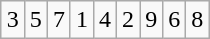<table class="wikitable" style="margin-left: auto; margin-right: auto; border: none; text-align:center;">
<tr>
<td>3</td>
<td>5</td>
<td>7</td>
<td>1</td>
<td>4</td>
<td>2</td>
<td>9</td>
<td>6</td>
<td>8</td>
</tr>
</table>
